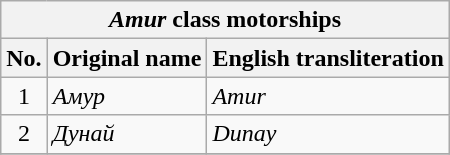<table class="wikitable" style="text-align:center">
<tr>
<th colspan="3" style="text-align:center"><em>Amur</em> class motorships</th>
</tr>
<tr>
<th>No.</th>
<th align=Left>Original name</th>
<th align=Left>English transliteration</th>
</tr>
<tr>
<td>1</td>
<td align=Left><em>Амур</em></td>
<td align=Left><em>Amur</em></td>
</tr>
<tr>
<td>2</td>
<td align=Left><em>Дунай</em></td>
<td align=Left><em>Dunay</em></td>
</tr>
<tr>
</tr>
</table>
